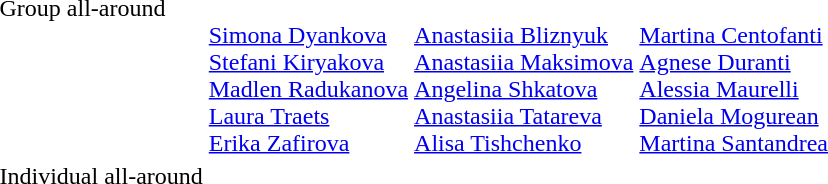<table>
<tr valign="top">
<td>Group  all-around<br></td>
<td><br><a href='#'>Simona Dyankova</a><br><a href='#'>Stefani Kiryakova</a><br><a href='#'>Madlen Radukanova</a><br><a href='#'>Laura Traets</a><br><a href='#'>Erika Zafirova</a></td>
<td><br><a href='#'>Anastasiia Bliznyuk</a><br><a href='#'>Anastasiia Maksimova</a><br><a href='#'>Angelina Shkatova</a><br><a href='#'>Anastasiia Tatareva</a><br><a href='#'>Alisa Tishchenko</a></td>
<td><br><a href='#'>Martina Centofanti</a><br><a href='#'>Agnese Duranti</a><br><a href='#'>Alessia Maurelli</a><br><a href='#'>Daniela Mogurean</a><br><a href='#'>Martina Santandrea</a></td>
</tr>
<tr>
<td>Individual all-around<br></td>
<td></td>
<td></td>
<td></td>
</tr>
<tr>
</tr>
</table>
